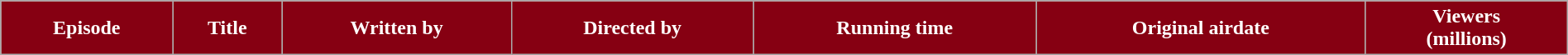<table class="wikitable plainrowheaders" style="width:100%;">
<tr style="color:#fff;">
<th style="background:#860012;">Episode</th>
<th style="background:#860012;">Title</th>
<th style="background:#860012;">Written by</th>
<th style="background:#860012;">Directed by</th>
<th style="background:#860012;">Running time</th>
<th style="background:#860012;">Original airdate</th>
<th style="background:#860012;">Viewers<br>(millions)<br></th>
</tr>
</table>
